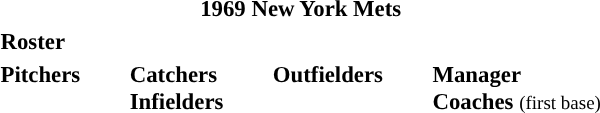<table class="toccolours" style="font-size: 95%;">
<tr>
<th colspan="10">1969 New York Mets</th>
</tr>
<tr>
<td colspan="10"><strong>Roster</strong></td>
</tr>
<tr>
<td valign="top"><strong>Pitchers</strong><br>













</td>
<td width="25px"></td>
<td valign="top"><strong>Catchers</strong><br>


<strong>Infielders</strong>









</td>
<td width="25px"></td>
<td valign="top"><strong>Outfielders</strong><br>





</td>
<td width="25px"></td>
<td valign="top"><strong>Manager</strong><br>
<strong>Coaches</strong>
 <small>(first base)</small>
</small>
</small>
</small></td>
</tr>
</table>
